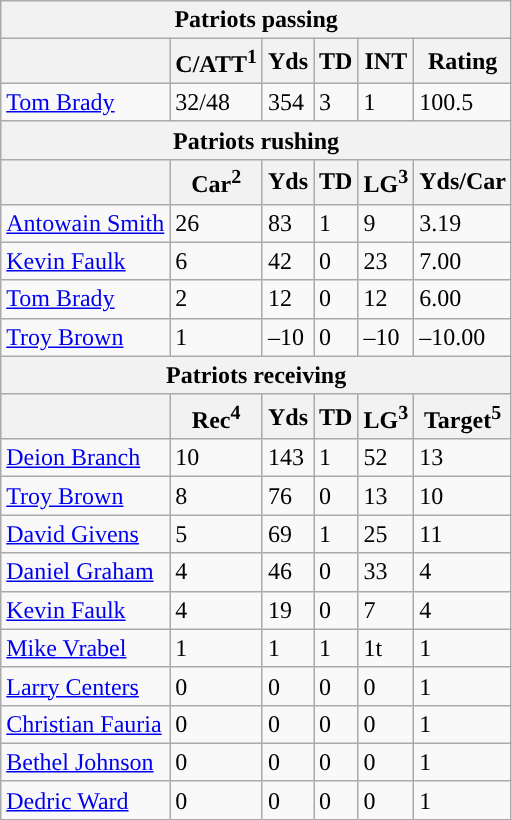<table class="wikitable">
<tr>
<th colspan="6">Patriots passing</th>
</tr>
<tr>
<th></th>
<th>C/ATT<sup>1</sup></th>
<th>Yds</th>
<th>TD</th>
<th>INT</th>
<th>Rating</th>
</tr>
<tr>
<td><a href='#'>Tom Brady</a></td>
<td>32/48</td>
<td>354</td>
<td>3</td>
<td>1</td>
<td>100.5</td>
</tr>
<tr>
<th colspan="6">Patriots rushing</th>
</tr>
<tr>
<th></th>
<th>Car<sup>2</sup></th>
<th>Yds</th>
<th>TD</th>
<th>LG<sup>3</sup></th>
<th>Yds/Car</th>
</tr>
<tr>
<td><a href='#'>Antowain Smith</a></td>
<td>26</td>
<td>83</td>
<td>1</td>
<td>9</td>
<td>3.19</td>
</tr>
<tr>
<td><a href='#'>Kevin Faulk</a></td>
<td>6</td>
<td>42</td>
<td>0</td>
<td>23</td>
<td>7.00</td>
</tr>
<tr>
<td><a href='#'>Tom Brady</a></td>
<td>2</td>
<td>12</td>
<td>0</td>
<td>12</td>
<td>6.00</td>
</tr>
<tr>
<td><a href='#'>Troy Brown</a></td>
<td>1</td>
<td>–10</td>
<td>0</td>
<td>–10</td>
<td>–10.00</td>
</tr>
<tr>
<th colspan="6">Patriots receiving</th>
</tr>
<tr>
<th></th>
<th>Rec<sup>4</sup></th>
<th>Yds</th>
<th>TD</th>
<th>LG<sup>3</sup></th>
<th>Target<sup>5</sup></th>
</tr>
<tr>
<td><a href='#'>Deion Branch</a></td>
<td>10</td>
<td>143</td>
<td>1</td>
<td>52</td>
<td>13</td>
</tr>
<tr>
<td><a href='#'>Troy Brown</a></td>
<td>8</td>
<td>76</td>
<td>0</td>
<td>13</td>
<td>10</td>
</tr>
<tr>
<td><a href='#'>David Givens</a></td>
<td>5</td>
<td>69</td>
<td>1</td>
<td>25</td>
<td>11</td>
</tr>
<tr>
<td><a href='#'>Daniel Graham</a></td>
<td>4</td>
<td>46</td>
<td>0</td>
<td>33</td>
<td>4</td>
</tr>
<tr>
<td><a href='#'>Kevin Faulk</a></td>
<td>4</td>
<td>19</td>
<td>0</td>
<td>7</td>
<td>4</td>
</tr>
<tr>
<td><a href='#'>Mike Vrabel</a></td>
<td>1</td>
<td>1</td>
<td>1</td>
<td>1t</td>
<td>1</td>
</tr>
<tr>
<td><a href='#'>Larry Centers</a></td>
<td>0</td>
<td>0</td>
<td>0</td>
<td>0</td>
<td>1</td>
</tr>
<tr>
<td><a href='#'>Christian Fauria</a></td>
<td>0</td>
<td>0</td>
<td>0</td>
<td>0</td>
<td>1</td>
</tr>
<tr>
<td><a href='#'>Bethel Johnson</a></td>
<td>0</td>
<td>0</td>
<td>0</td>
<td>0</td>
<td>1</td>
</tr>
<tr>
<td><a href='#'>Dedric Ward</a></td>
<td>0</td>
<td>0</td>
<td>0</td>
<td>0</td>
<td>1</td>
</tr>
</table>
